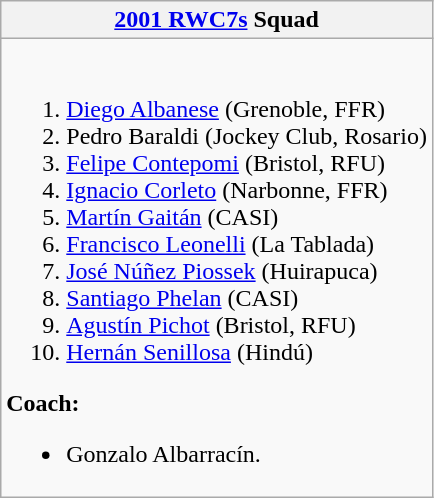<table class="wikitable collapsible collapsed">
<tr>
<th><a href='#'>2001 RWC7s</a> Squad</th>
</tr>
<tr>
<td><br><ol><li><a href='#'>Diego Albanese</a> (Grenoble, FFR)</li><li>Pedro Baraldi (Jockey Club, Rosario)</li><li><a href='#'>Felipe Contepomi</a> (Bristol, RFU)</li><li><a href='#'>Ignacio Corleto</a> (Narbonne, FFR)</li><li><a href='#'>Martín Gaitán</a> (CASI)</li><li><a href='#'>Francisco Leonelli</a> (La Tablada)</li><li><a href='#'>José Núñez Piossek</a> (Huirapuca)</li><li><a href='#'>Santiago Phelan</a> (CASI)</li><li><a href='#'>Agustín Pichot</a> (Bristol, RFU)</li><li><a href='#'>Hernán Senillosa</a> (Hindú)</li></ol><strong>Coach:</strong><ul><li>Gonzalo Albarracín.</li></ul></td>
</tr>
</table>
